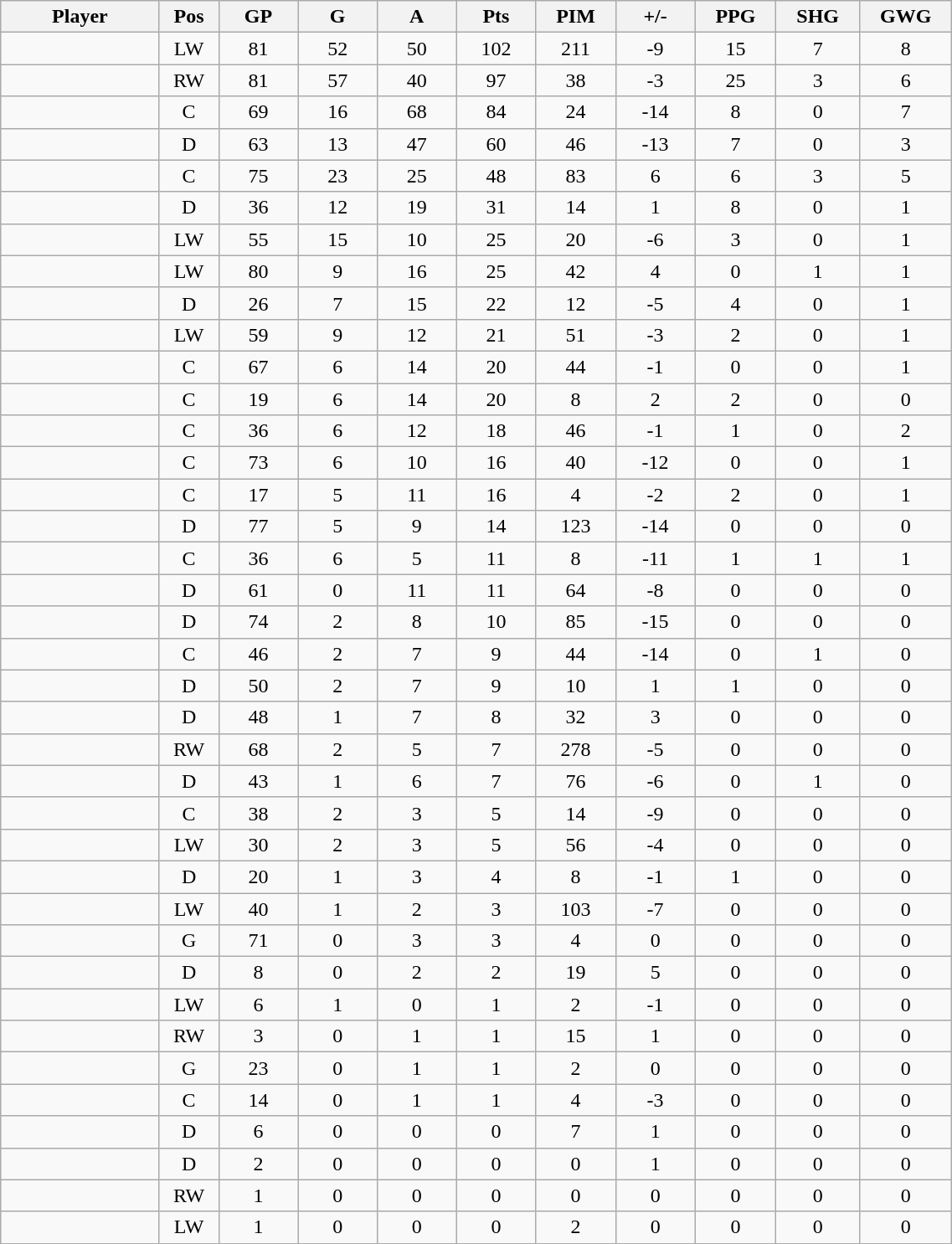<table class="wikitable sortable" width="60%">
<tr ALIGN="center">
<th bgcolor="#DDDDFF" width="10%">Player</th>
<th bgcolor="#DDDDFF" width="3%" title="Position">Pos</th>
<th bgcolor="#DDDDFF" width="5%" title="Games played">GP</th>
<th bgcolor="#DDDDFF" width="5%" title="Goals">G</th>
<th bgcolor="#DDDDFF" width="5%" title="Assists">A</th>
<th bgcolor="#DDDDFF" width="5%" title="Points">Pts</th>
<th bgcolor="#DDDDFF" width="5%" title="Penalties in Minutes">PIM</th>
<th bgcolor="#DDDDFF" width="5%" title="Plus/minus">+/-</th>
<th bgcolor="#DDDDFF" width="5%" title="Power play goals">PPG</th>
<th bgcolor="#DDDDFF" width="5%" title="Short-handed goals">SHG</th>
<th bgcolor="#DDDDFF" width="5%" title="Game-winning goals">GWG</th>
</tr>
<tr align="center">
<td align="right"></td>
<td>LW</td>
<td>81</td>
<td>52</td>
<td>50</td>
<td>102</td>
<td>211</td>
<td>-9</td>
<td>15</td>
<td>7</td>
<td>8</td>
</tr>
<tr align="center">
<td align="right"></td>
<td>RW</td>
<td>81</td>
<td>57</td>
<td>40</td>
<td>97</td>
<td>38</td>
<td>-3</td>
<td>25</td>
<td>3</td>
<td>6</td>
</tr>
<tr align="center">
<td align="right"></td>
<td>C</td>
<td>69</td>
<td>16</td>
<td>68</td>
<td>84</td>
<td>24</td>
<td>-14</td>
<td>8</td>
<td>0</td>
<td>7</td>
</tr>
<tr align="center">
<td align="right"></td>
<td>D</td>
<td>63</td>
<td>13</td>
<td>47</td>
<td>60</td>
<td>46</td>
<td>-13</td>
<td>7</td>
<td>0</td>
<td>3</td>
</tr>
<tr align="center">
<td align="right"></td>
<td>C</td>
<td>75</td>
<td>23</td>
<td>25</td>
<td>48</td>
<td>83</td>
<td>6</td>
<td>6</td>
<td>3</td>
<td>5</td>
</tr>
<tr align="center">
<td align="right"></td>
<td>D</td>
<td>36</td>
<td>12</td>
<td>19</td>
<td>31</td>
<td>14</td>
<td>1</td>
<td>8</td>
<td>0</td>
<td>1</td>
</tr>
<tr align="center">
<td align="right"></td>
<td>LW</td>
<td>55</td>
<td>15</td>
<td>10</td>
<td>25</td>
<td>20</td>
<td>-6</td>
<td>3</td>
<td>0</td>
<td>1</td>
</tr>
<tr align="center">
<td align="right"></td>
<td>LW</td>
<td>80</td>
<td>9</td>
<td>16</td>
<td>25</td>
<td>42</td>
<td>4</td>
<td>0</td>
<td>1</td>
<td>1</td>
</tr>
<tr align="center">
<td align="right"></td>
<td>D</td>
<td>26</td>
<td>7</td>
<td>15</td>
<td>22</td>
<td>12</td>
<td>-5</td>
<td>4</td>
<td>0</td>
<td>1</td>
</tr>
<tr align="center">
<td align="right"></td>
<td>LW</td>
<td>59</td>
<td>9</td>
<td>12</td>
<td>21</td>
<td>51</td>
<td>-3</td>
<td>2</td>
<td>0</td>
<td>1</td>
</tr>
<tr align="center">
<td align="right"></td>
<td>C</td>
<td>67</td>
<td>6</td>
<td>14</td>
<td>20</td>
<td>44</td>
<td>-1</td>
<td>0</td>
<td>0</td>
<td>1</td>
</tr>
<tr align="center">
<td align="right"></td>
<td>C</td>
<td>19</td>
<td>6</td>
<td>14</td>
<td>20</td>
<td>8</td>
<td>2</td>
<td>2</td>
<td>0</td>
<td>0</td>
</tr>
<tr align="center">
<td align="right"></td>
<td>C</td>
<td>36</td>
<td>6</td>
<td>12</td>
<td>18</td>
<td>46</td>
<td>-1</td>
<td>1</td>
<td>0</td>
<td>2</td>
</tr>
<tr align="center">
<td align="right"></td>
<td>C</td>
<td>73</td>
<td>6</td>
<td>10</td>
<td>16</td>
<td>40</td>
<td>-12</td>
<td>0</td>
<td>0</td>
<td>1</td>
</tr>
<tr align="center">
<td align="right"></td>
<td>C</td>
<td>17</td>
<td>5</td>
<td>11</td>
<td>16</td>
<td>4</td>
<td>-2</td>
<td>2</td>
<td>0</td>
<td>1</td>
</tr>
<tr align="center">
<td align="right"></td>
<td>D</td>
<td>77</td>
<td>5</td>
<td>9</td>
<td>14</td>
<td>123</td>
<td>-14</td>
<td>0</td>
<td>0</td>
<td>0</td>
</tr>
<tr align="center">
<td align="right"></td>
<td>C</td>
<td>36</td>
<td>6</td>
<td>5</td>
<td>11</td>
<td>8</td>
<td>-11</td>
<td>1</td>
<td>1</td>
<td>1</td>
</tr>
<tr align="center">
<td align="right"></td>
<td>D</td>
<td>61</td>
<td>0</td>
<td>11</td>
<td>11</td>
<td>64</td>
<td>-8</td>
<td>0</td>
<td>0</td>
<td>0</td>
</tr>
<tr align="center">
<td align="right"></td>
<td>D</td>
<td>74</td>
<td>2</td>
<td>8</td>
<td>10</td>
<td>85</td>
<td>-15</td>
<td>0</td>
<td>0</td>
<td>0</td>
</tr>
<tr align="center">
<td align="right"></td>
<td>C</td>
<td>46</td>
<td>2</td>
<td>7</td>
<td>9</td>
<td>44</td>
<td>-14</td>
<td>0</td>
<td>1</td>
<td>0</td>
</tr>
<tr align="center">
<td align="right"></td>
<td>D</td>
<td>50</td>
<td>2</td>
<td>7</td>
<td>9</td>
<td>10</td>
<td>1</td>
<td>1</td>
<td>0</td>
<td>0</td>
</tr>
<tr align="center">
<td align="right"></td>
<td>D</td>
<td>48</td>
<td>1</td>
<td>7</td>
<td>8</td>
<td>32</td>
<td>3</td>
<td>0</td>
<td>0</td>
<td>0</td>
</tr>
<tr align="center">
<td align="right"></td>
<td>RW</td>
<td>68</td>
<td>2</td>
<td>5</td>
<td>7</td>
<td>278</td>
<td>-5</td>
<td>0</td>
<td>0</td>
<td>0</td>
</tr>
<tr align="center">
<td align="right"></td>
<td>D</td>
<td>43</td>
<td>1</td>
<td>6</td>
<td>7</td>
<td>76</td>
<td>-6</td>
<td>0</td>
<td>1</td>
<td>0</td>
</tr>
<tr align="center">
<td align="right"></td>
<td>C</td>
<td>38</td>
<td>2</td>
<td>3</td>
<td>5</td>
<td>14</td>
<td>-9</td>
<td>0</td>
<td>0</td>
<td>0</td>
</tr>
<tr align="center">
<td align="right"></td>
<td>LW</td>
<td>30</td>
<td>2</td>
<td>3</td>
<td>5</td>
<td>56</td>
<td>-4</td>
<td>0</td>
<td>0</td>
<td>0</td>
</tr>
<tr align="center">
<td align="right"></td>
<td>D</td>
<td>20</td>
<td>1</td>
<td>3</td>
<td>4</td>
<td>8</td>
<td>-1</td>
<td>1</td>
<td>0</td>
<td>0</td>
</tr>
<tr align="center">
<td align="right"></td>
<td>LW</td>
<td>40</td>
<td>1</td>
<td>2</td>
<td>3</td>
<td>103</td>
<td>-7</td>
<td>0</td>
<td>0</td>
<td>0</td>
</tr>
<tr align="center">
<td align="right"></td>
<td>G</td>
<td>71</td>
<td>0</td>
<td>3</td>
<td>3</td>
<td>4</td>
<td>0</td>
<td>0</td>
<td>0</td>
<td>0</td>
</tr>
<tr align="center">
<td align="right"></td>
<td>D</td>
<td>8</td>
<td>0</td>
<td>2</td>
<td>2</td>
<td>19</td>
<td>5</td>
<td>0</td>
<td>0</td>
<td>0</td>
</tr>
<tr align="center">
<td align="right"></td>
<td>LW</td>
<td>6</td>
<td>1</td>
<td>0</td>
<td>1</td>
<td>2</td>
<td>-1</td>
<td>0</td>
<td>0</td>
<td>0</td>
</tr>
<tr align="center">
<td align="right"></td>
<td>RW</td>
<td>3</td>
<td>0</td>
<td>1</td>
<td>1</td>
<td>15</td>
<td>1</td>
<td>0</td>
<td>0</td>
<td>0</td>
</tr>
<tr align="center">
<td align="right"></td>
<td>G</td>
<td>23</td>
<td>0</td>
<td>1</td>
<td>1</td>
<td>2</td>
<td>0</td>
<td>0</td>
<td>0</td>
<td>0</td>
</tr>
<tr align="center">
<td align="right"></td>
<td>C</td>
<td>14</td>
<td>0</td>
<td>1</td>
<td>1</td>
<td>4</td>
<td>-3</td>
<td>0</td>
<td>0</td>
<td>0</td>
</tr>
<tr align="center">
<td align="right"></td>
<td>D</td>
<td>6</td>
<td>0</td>
<td>0</td>
<td>0</td>
<td>7</td>
<td>1</td>
<td>0</td>
<td>0</td>
<td>0</td>
</tr>
<tr align="center">
<td align="right"></td>
<td>D</td>
<td>2</td>
<td>0</td>
<td>0</td>
<td>0</td>
<td>0</td>
<td>1</td>
<td>0</td>
<td>0</td>
<td>0</td>
</tr>
<tr align="center">
<td align="right"></td>
<td>RW</td>
<td>1</td>
<td>0</td>
<td>0</td>
<td>0</td>
<td>0</td>
<td>0</td>
<td>0</td>
<td>0</td>
<td>0</td>
</tr>
<tr align="center">
<td align="right"></td>
<td>LW</td>
<td>1</td>
<td>0</td>
<td>0</td>
<td>0</td>
<td>2</td>
<td>0</td>
<td>0</td>
<td>0</td>
<td>0</td>
</tr>
</table>
